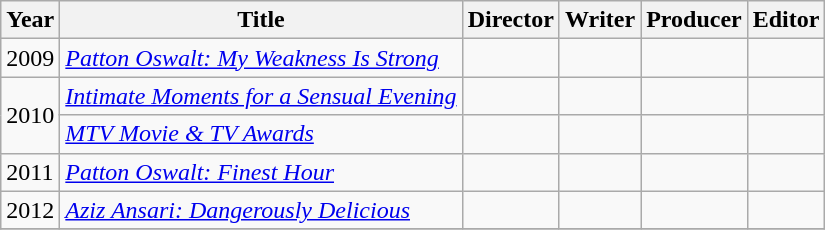<table class="wikitable">
<tr>
<th scope="col">Year</th>
<th scope="col">Title</th>
<th scope="col">Director</th>
<th scope="col">Writer</th>
<th scope="col">Producer</th>
<th scope="col">Editor</th>
</tr>
<tr>
<td>2009</td>
<td scope="row"><em><a href='#'>Patton Oswalt: My Weakness Is Strong</a></em></td>
<td></td>
<td></td>
<td></td>
<td></td>
</tr>
<tr>
<td rowspan=2>2010</td>
<td scope="row"><em><a href='#'>Intimate Moments for a Sensual Evening</a></em></td>
<td></td>
<td></td>
<td></td>
<td></td>
</tr>
<tr>
<td scope="row"><em><a href='#'>MTV Movie & TV Awards</a></em></td>
<td></td>
<td></td>
<td></td>
<td></td>
</tr>
<tr>
<td>2011</td>
<td scope="row"><em><a href='#'>Patton Oswalt: Finest Hour</a></em></td>
<td></td>
<td></td>
<td></td>
<td></td>
</tr>
<tr>
<td>2012</td>
<td scope="row"><em><a href='#'>Aziz Ansari: Dangerously Delicious</a></em></td>
<td></td>
<td></td>
<td></td>
<td></td>
</tr>
<tr>
</tr>
</table>
